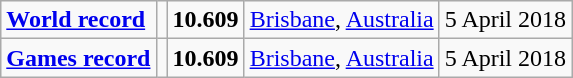<table class="wikitable">
<tr>
<td><a href='#'><strong>World record</strong></a></td>
<td></td>
<td><strong>10.609</strong></td>
<td><a href='#'>Brisbane</a>, <a href='#'>Australia</a></td>
<td>5 April 2018</td>
</tr>
<tr>
<td><a href='#'><strong>Games record</strong></a></td>
<td></td>
<td><strong>10.609</strong></td>
<td><a href='#'>Brisbane</a>, <a href='#'>Australia</a></td>
<td>5 April 2018</td>
</tr>
</table>
